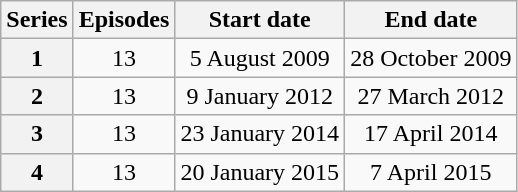<table class="wikitable sortable" style="text-align: center;">
<tr>
<th>Series</th>
<th>Episodes</th>
<th>Start date</th>
<th>End date</th>
</tr>
<tr>
<th>1</th>
<td>13</td>
<td>5 August 2009</td>
<td>28 October 2009</td>
</tr>
<tr>
<th>2</th>
<td>13</td>
<td>9 January 2012</td>
<td>27 March 2012</td>
</tr>
<tr>
<th>3</th>
<td>13</td>
<td>23 January 2014</td>
<td>17 April 2014</td>
</tr>
<tr>
<th>4</th>
<td>13</td>
<td>20 January 2015</td>
<td>7 April 2015</td>
</tr>
</table>
